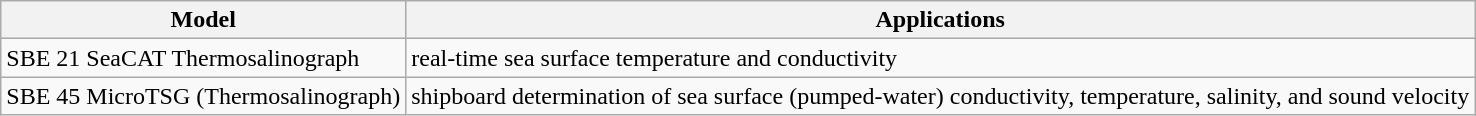<table class="wikitable sortable">
<tr>
<th>Model</th>
<th>Applications</th>
</tr>
<tr>
<td>SBE 21 SeaCAT Thermosalinograph</td>
<td>real-time sea surface temperature and conductivity</td>
</tr>
<tr>
<td>SBE 45 MicroTSG (Thermosalinograph)</td>
<td>shipboard determination of sea surface (pumped-water) conductivity, temperature, salinity, and sound velocity</td>
</tr>
</table>
